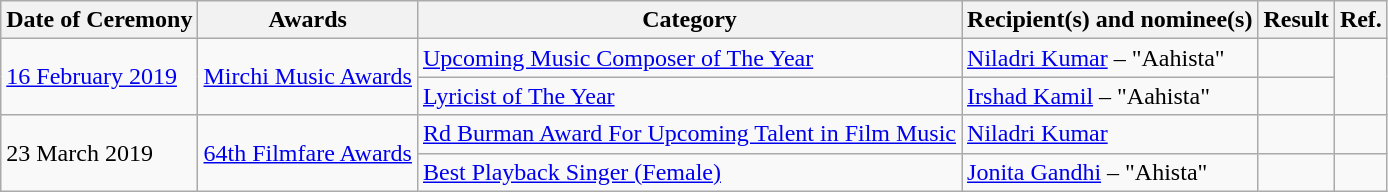<table class="wikitable sortable">
<tr>
<th>Date of Ceremony</th>
<th>Awards</th>
<th>Category</th>
<th>Recipient(s) and nominee(s)</th>
<th>Result</th>
<th>Ref.</th>
</tr>
<tr>
<td rowspan=2><a href='#'>16 February 2019</a></td>
<td rowspan=2><a href='#'>Mirchi Music Awards</a></td>
<td><a href='#'>Upcoming Music Composer of The Year</a></td>
<td><a href='#'>Niladri Kumar</a> – "Aahista"</td>
<td></td>
<td rowspan=2></td>
</tr>
<tr>
<td><a href='#'>Lyricist of The Year</a></td>
<td><a href='#'>Irshad Kamil</a> – "Aahista"</td>
<td></td>
</tr>
<tr>
<td rowspan="2">23 March 2019</td>
<td rowspan="2"><a href='#'>64th Filmfare Awards</a></td>
<td><a href='#'>Rd Burman Award For Upcoming Talent in Film Music</a></td>
<td><a href='#'>Niladri Kumar</a></td>
<td></td>
<td></td>
</tr>
<tr>
<td><a href='#'>Best Playback Singer (Female)</a></td>
<td><a href='#'>Jonita Gandhi</a> – "Ahista"</td>
<td></td>
<td></td>
</tr>
</table>
